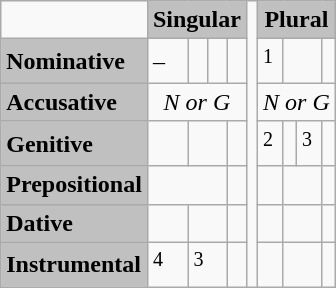<table class="wikitable">
<tr>
<td></td>
<td style="background:#C0C0C0" colspan="4" align="center"><strong>Singular</strong></td>
<td rowspan="7"></td>
<td style="background:#C0C0C0" colspan="4" align="center"><strong>Plural</strong></td>
</tr>
<tr>
<td style="background:#C0C0C0"><strong>Nominative</strong></td>
<td>–</td>
<td></td>
<td></td>
<td></td>
<td><sup>1</sup></td>
<td colspan="2"></td>
<td></td>
</tr>
<tr>
<td style="background:#C0C0C0"><strong>Accusative</strong></td>
<td colspan="4" align="center"><em>N or G</em></td>
<td colspan="4" align="center"><em>N or G</em></td>
</tr>
<tr>
<td style="background:#C0C0C0"><strong>Genitive</strong></td>
<td></td>
<td colspan="2"></td>
<td></td>
<td><sup>2</sup></td>
<td></td>
<td><sup>3</sup></td>
<td></td>
</tr>
<tr>
<td style="background:#C0C0C0"><strong>Prepositional</strong></td>
<td colspan="3"></td>
<td></td>
<td></td>
<td colspan="2"></td>
<td></td>
</tr>
<tr>
<td style="background:#C0C0C0"><strong>Dative</strong></td>
<td></td>
<td colspan="2"></td>
<td></td>
<td></td>
<td colspan="2"></td>
<td></td>
</tr>
<tr>
<td style="background:#C0C0C0"><strong>Instrumental</strong></td>
<td><sup>4</sup></td>
<td colspan="2"><sup>3</sup></td>
<td></td>
<td></td>
<td colspan="2"></td>
<td></td>
</tr>
</table>
